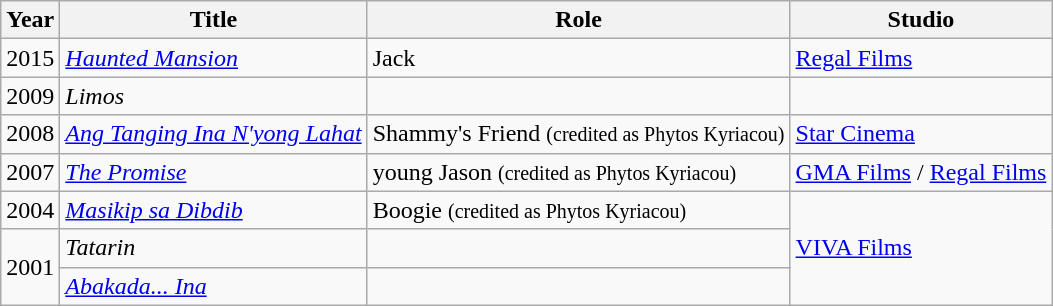<table class="wikitable sortable">
<tr>
<th>Year</th>
<th>Title</th>
<th>Role</th>
<th>Studio</th>
</tr>
<tr>
<td>2015</td>
<td><em><a href='#'>Haunted Mansion</a></em></td>
<td>Jack</td>
<td><a href='#'>Regal Films</a></td>
</tr>
<tr>
<td>2009</td>
<td><em>Limos</em></td>
<td></td>
<td></td>
</tr>
<tr>
<td>2008</td>
<td><em><a href='#'>Ang Tanging Ina N'yong Lahat</a></em></td>
<td>Shammy's Friend <small>(credited as Phytos Kyriacou)</small></td>
<td><a href='#'>Star Cinema</a></td>
</tr>
<tr>
<td>2007</td>
<td><em><a href='#'>The Promise</a></em></td>
<td>young Jason <small>(credited as Phytos Kyriacou)</small></td>
<td><a href='#'>GMA Films</a> / <a href='#'>Regal Films</a></td>
</tr>
<tr>
<td>2004</td>
<td><em><a href='#'>Masikip sa Dibdib</a></em></td>
<td>Boogie <small>(credited as Phytos Kyriacou)</small></td>
<td rowspan="3"><a href='#'>VIVA Films</a></td>
</tr>
<tr>
<td rowspan="2">2001</td>
<td><em>Tatarin</em></td>
<td></td>
</tr>
<tr>
<td><em><a href='#'>Abakada... Ina</a></em></td>
<td></td>
</tr>
</table>
